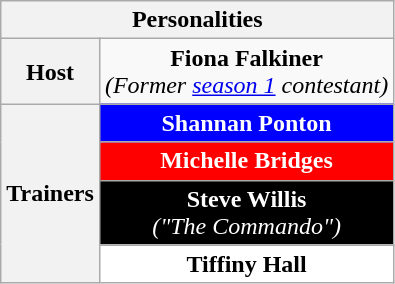<table class="wikitable" style="text-align:center">
<tr valign="top">
<th colspan="2">Personalities</th>
</tr>
<tr>
<th>Host</th>
<td><strong>Fiona Falkiner</strong><br><em>(Former <a href='#'>season 1</a> contestant)</em></td>
</tr>
<tr>
<th rowspan="4">Trainers</th>
<td style="background:blue; color:white;"><strong>Shannan Ponton</strong></td>
</tr>
<tr>
<td style="background:red; color:white;"><strong>Michelle Bridges</strong></td>
</tr>
<tr>
<td style="background:black; color:white;"><strong>Steve Willis</strong><br><em>("The Commando")</em></td>
</tr>
<tr>
<td style="background:white; color:black;"><strong>Tiffiny Hall</strong></td>
</tr>
</table>
